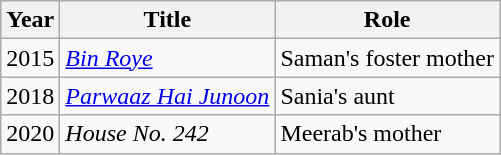<table class="wikitable sortable plainrowheaders">
<tr style="text-align:center;">
<th scope="col">Year</th>
<th scope="col">Title</th>
<th scope="col">Role</th>
</tr>
<tr>
<td>2015</td>
<td><em><a href='#'>Bin Roye</a></em></td>
<td>Saman's foster mother</td>
</tr>
<tr>
<td>2018</td>
<td><em><a href='#'>Parwaaz Hai Junoon</a></em></td>
<td>Sania's aunt</td>
</tr>
<tr>
<td>2020</td>
<td><em>House No. 242</em></td>
<td>Meerab's mother</td>
</tr>
</table>
